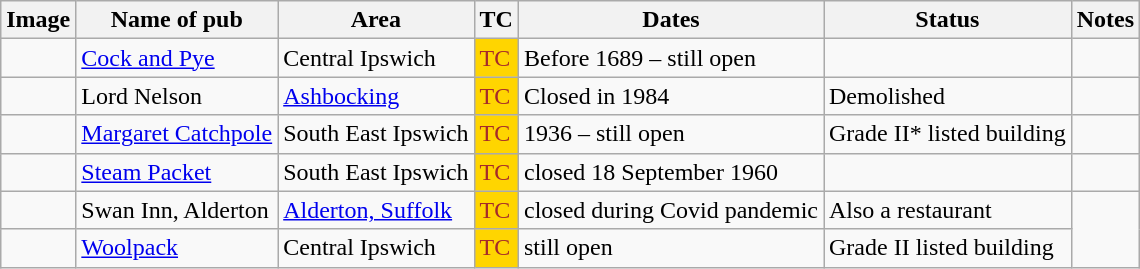<table class="wikitable">
<tr>
<th>Image</th>
<th>Name of pub</th>
<th>Area</th>
<th>TC</th>
<th>Dates</th>
<th>Status</th>
<th>Notes</th>
</tr>
<tr>
<td></td>
<td><a href='#'>Cock and Pye</a></td>
<td>Central Ipswich</td>
<td ! style="background-color:#FFD500; color:brown">TC</td>
<td>Before 1689 – still open</td>
<td></td>
</tr>
<tr>
<td></td>
<td>Lord Nelson</td>
<td><a href='#'>Ashbocking</a></td>
<td ! style="background-color:#FFD500; color:brown">TC</td>
<td>Closed in 1984</td>
<td>Demolished</td>
<td></td>
</tr>
<tr>
<td></td>
<td><a href='#'>Margaret Catchpole</a></td>
<td>South East Ipswich</td>
<td ! style="background-color:#FFD500; color:brown">TC</td>
<td>1936 – still open</td>
<td>Grade II* listed building</td>
<td></td>
</tr>
<tr>
<td></td>
<td><a href='#'>Steam Packet</a></td>
<td>South East Ipswich</td>
<td ! style="background-color:#FFD500; color:brown">TC</td>
<td>closed 18 September 1960</td>
<td></td>
<td></td>
</tr>
<tr>
<td></td>
<td>Swan Inn, Alderton</td>
<td><a href='#'>Alderton, Suffolk</a></td>
<td ! style="background-color:#FFD500; color:brown">TC</td>
<td>closed during Covid pandemic</td>
<td>Also a restaurant</td>
</tr>
<tr>
<td></td>
<td><a href='#'>Woolpack</a></td>
<td>Central Ipswich</td>
<td ! style="background-color:#FFD500; color:brown">TC</td>
<td>still open</td>
<td>Grade II listed building</td>
</tr>
</table>
